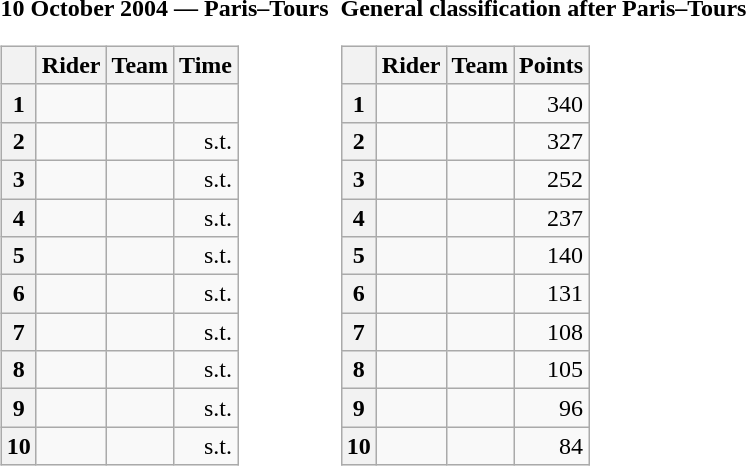<table>
<tr>
<td><strong>10 October 2004 — Paris–Tours </strong><br><table class="wikitable">
<tr>
<th></th>
<th>Rider</th>
<th>Team</th>
<th>Time</th>
</tr>
<tr>
<th>1</th>
<td></td>
<td></td>
<td align="right"></td>
</tr>
<tr>
<th>2</th>
<td></td>
<td></td>
<td align="right">s.t.</td>
</tr>
<tr>
<th>3</th>
<td></td>
<td></td>
<td align="right">s.t.</td>
</tr>
<tr>
<th>4</th>
<td></td>
<td></td>
<td align="right">s.t.</td>
</tr>
<tr>
<th>5</th>
<td></td>
<td></td>
<td align="right">s.t.</td>
</tr>
<tr>
<th>6</th>
<td></td>
<td></td>
<td align="right">s.t.</td>
</tr>
<tr>
<th>7</th>
<td></td>
<td></td>
<td align="right">s.t.</td>
</tr>
<tr>
<th>8</th>
<td></td>
<td></td>
<td align="right">s.t.</td>
</tr>
<tr>
<th>9</th>
<td></td>
<td></td>
<td align="right">s.t.</td>
</tr>
<tr>
<th>10</th>
<td></td>
<td></td>
<td align="right">s.t.</td>
</tr>
</table>
</td>
<td></td>
<td><strong>General classification after Paris–Tours</strong><br><table class="wikitable">
<tr>
<th></th>
<th>Rider</th>
<th>Team</th>
<th>Points</th>
</tr>
<tr>
<th>1</th>
<td> </td>
<td></td>
<td align="right">340</td>
</tr>
<tr>
<th>2</th>
<td></td>
<td></td>
<td align="right">327</td>
</tr>
<tr>
<th>3</th>
<td></td>
<td></td>
<td align="right">252</td>
</tr>
<tr>
<th>4</th>
<td></td>
<td></td>
<td align="right">237</td>
</tr>
<tr>
<th>5</th>
<td></td>
<td></td>
<td align="right">140</td>
</tr>
<tr>
<th>6</th>
<td></td>
<td></td>
<td align="right">131</td>
</tr>
<tr>
<th>7</th>
<td></td>
<td></td>
<td align="right">108</td>
</tr>
<tr>
<th>8</th>
<td></td>
<td></td>
<td align="right">105</td>
</tr>
<tr>
<th>9</th>
<td></td>
<td></td>
<td align="right">96</td>
</tr>
<tr>
<th>10</th>
<td></td>
<td></td>
<td align="right">84</td>
</tr>
</table>
</td>
</tr>
</table>
